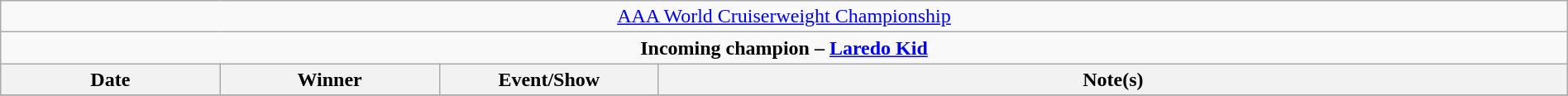<table class="wikitable" style="text-align:center; width:100%;">
<tr>
<td colspan="4" style="text-align: center;"><a href='#'>AAA World Cruiserweight Championship</a></td>
</tr>
<tr>
<td colspan="4" style="text-align: center;"><strong>Incoming champion – <a href='#'>Laredo Kid</a></strong></td>
</tr>
<tr>
<th width=14%>Date</th>
<th width=14%>Winner</th>
<th width=14%>Event/Show</th>
<th width=58%>Note(s)</th>
</tr>
<tr>
</tr>
</table>
